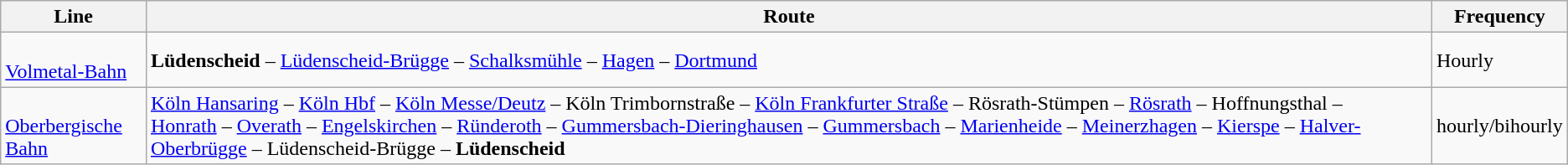<table class="wikitable">
<tr>
<th>Line</th>
<th>Route</th>
<th>Frequency</th>
</tr>
<tr>
<td><br><a href='#'>Volmetal-Bahn</a></td>
<td><strong>Lüdenscheid</strong> – <a href='#'>Lüdenscheid-Brügge</a> – <a href='#'>Schalksmühle</a> – <a href='#'>Hagen</a> – <a href='#'>Dortmund</a></td>
<td>Hourly</td>
</tr>
<tr>
<td><br><a href='#'>Oberbergische Bahn</a></td>
<td><a href='#'>Köln Hansaring</a> – <a href='#'>Köln Hbf</a> – <a href='#'>Köln Messe/Deutz</a> – Köln Trimbornstraße – <a href='#'>Köln Frankfurter Straße</a> – Rösrath-Stümpen – <a href='#'>Rösrath</a> – Hoffnungsthal – <a href='#'>Honrath</a> – <a href='#'>Overath</a> – <a href='#'>Engelskirchen</a> – <a href='#'>Ründeroth</a> – <a href='#'>Gummersbach-Dieringhausen</a> – <a href='#'>Gummersbach</a> – <a href='#'>Marienheide</a> – <a href='#'>Meinerzhagen</a> – <a href='#'>Kierspe</a> – <a href='#'>Halver-Oberbrügge</a> – Lüdenscheid-Brügge – <strong>Lüdenscheid</strong></td>
<td>hourly/bihourly</td>
</tr>
</table>
